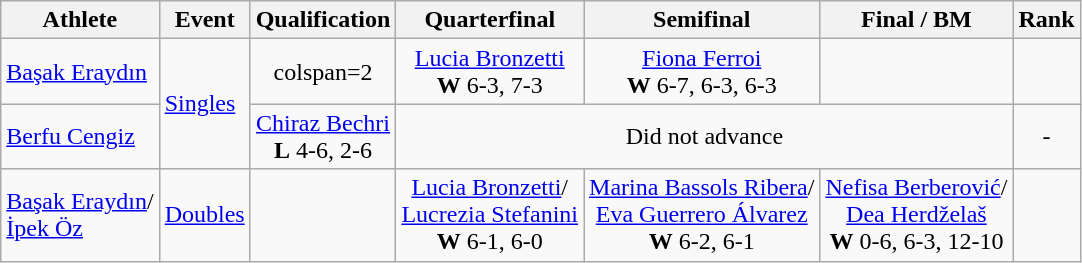<table class="wikitable">
<tr>
<th>Athlete</th>
<th>Event</th>
<th>Qualification</th>
<th>Quarterfinal</th>
<th>Semifinal</th>
<th>Final / BM</th>
<th>Rank</th>
</tr>
<tr align=center>
<td align=left><a href='#'>Başak Eraydın</a></td>
<td align=left rowspan=2><a href='#'>Singles</a></td>
<td>colspan=2 </td>
<td> <a href='#'>Lucia Bronzetti</a><br><strong>W</strong> 6-3, 7-3</td>
<td> <a href='#'>Fiona Ferroi</a><br><strong>W</strong> 6-7, 6-3, 6-3</td>
<td></td>
</tr>
<tr align=center>
<td align=left><a href='#'>Berfu Cengiz</a></td>
<td> <a href='#'>Chiraz Bechri</a><br><strong>L</strong> 4-6, 2-6</td>
<td colspan=3>Did not advance</td>
<td>-</td>
</tr>
<tr align=center>
<td align=left><a href='#'>Başak Eraydın</a>/<br><a href='#'>İpek Öz</a></td>
<td align=left><a href='#'>Doubles</a></td>
<td></td>
<td> <a href='#'>Lucia Bronzetti</a>/<br><a href='#'>Lucrezia Stefanini</a><br><strong>W</strong> 6-1, 6-0</td>
<td> <a href='#'>Marina Bassols Ribera</a>/<br><a href='#'>Eva Guerrero Álvarez</a><br><strong>W</strong> 6-2, 6-1</td>
<td> <a href='#'>Nefisa Berberović</a>/<br><a href='#'>Dea Herdželaš</a><br><strong>W</strong> 0-6, 6-3, 12-10</td>
<td></td>
</tr>
</table>
